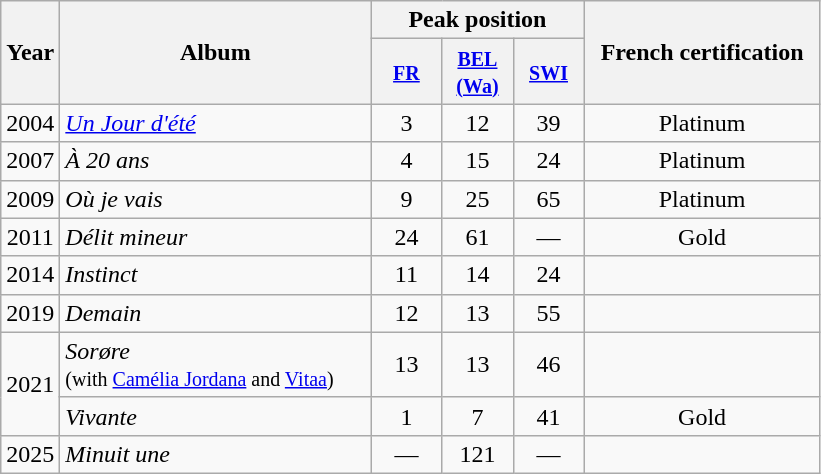<table class="wikitable" style="text-align:center;">
<tr>
<th align="center" rowspan="2">Year</th>
<th align="center" rowspan="2" width="200">Album</th>
<th align="center" colspan="3">Peak position</th>
<th align="center" rowspan="2" width="150">French certification</th>
</tr>
<tr>
<th width="40"><small><a href='#'>FR</a></small><br></th>
<th width="40"><small><a href='#'>BEL<br>(Wa)</a></small><br></th>
<th width="40"><small><a href='#'>SWI</a></small><br></th>
</tr>
<tr>
<td align="center">2004</td>
<td align="left"><em><a href='#'>Un Jour d'été</a></em></td>
<td align="center">3</td>
<td align="center">12</td>
<td align="center">39</td>
<td align="center">Platinum</td>
</tr>
<tr>
<td align="center">2007</td>
<td align="left"><em>À 20 ans</em></td>
<td align="center">4</td>
<td align="center">15</td>
<td align="center">24</td>
<td align="center">Platinum</td>
</tr>
<tr>
<td align="center">2009</td>
<td align="left"><em>Où je vais</em></td>
<td align="center">9</td>
<td align="center">25</td>
<td align="center">65</td>
<td align="center">Platinum</td>
</tr>
<tr>
<td align="center">2011</td>
<td align="left"><em>Délit mineur</em></td>
<td align="center">24</td>
<td align="center">61</td>
<td align="center">—</td>
<td align="center">Gold</td>
</tr>
<tr>
<td align="center">2014</td>
<td align="left"><em>Instinct</em></td>
<td align="center">11</td>
<td align="center">14</td>
<td align="center">24</td>
<td align="center"></td>
</tr>
<tr>
<td align="center">2019</td>
<td align="left"><em>Demain</em></td>
<td align="center">12</td>
<td align="center">13</td>
<td align="center">55</td>
<td align="center"></td>
</tr>
<tr>
<td align="center" rowspan="2">2021</td>
<td align="left"><em>Sorøre</em> <br><small>(with <a href='#'>Camélia Jordana</a> and <a href='#'>Vitaa</a>)</small></td>
<td align="center">13</td>
<td align="center">13</td>
<td align="center">46</td>
<td align="center"></td>
</tr>
<tr>
<td align="left"><em>Vivante</em></td>
<td align="center">1</td>
<td align="center">7</td>
<td align="center">41</td>
<td align="center">Gold</td>
</tr>
<tr>
<td align="center">2025</td>
<td align="left"><em>Minuit une</em></td>
<td align="center">—</td>
<td align="center">121</td>
<td align="center">—</td>
<td align="center"></td>
</tr>
</table>
